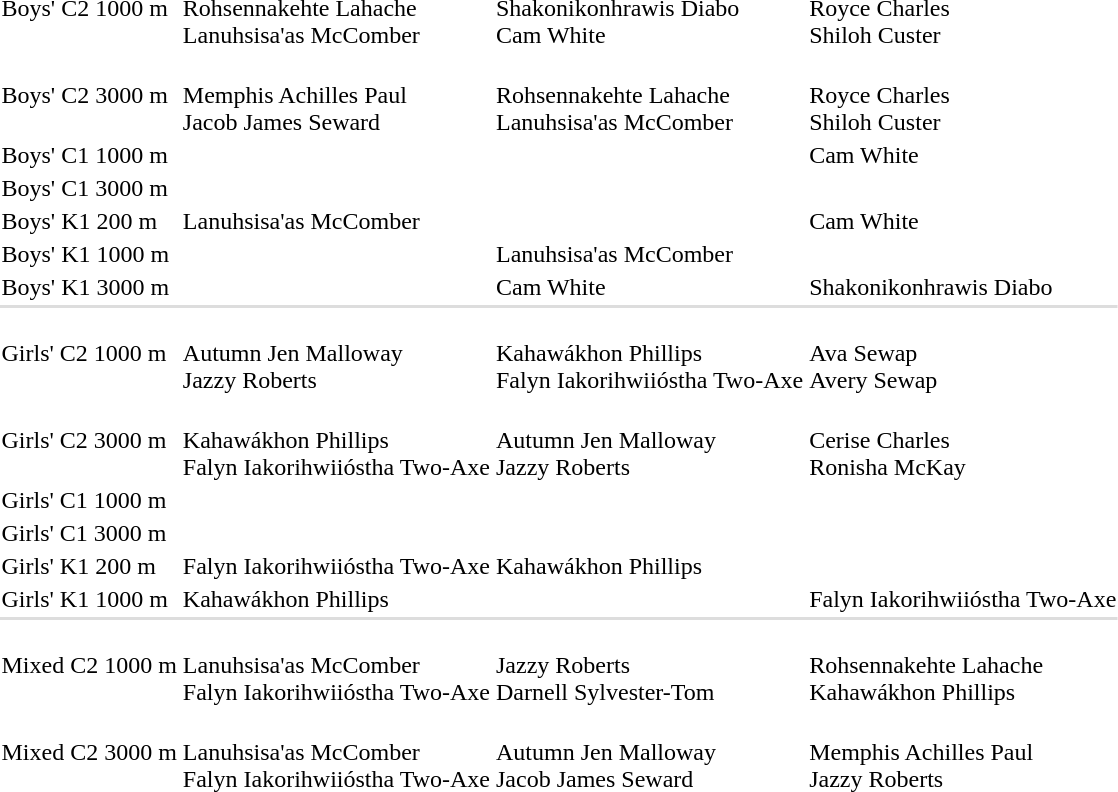<table>
<tr>
<td>Boys' C2 1000 m</td>
<td nowrap><br>Rohsennakehte Lahache<br>Lanuhsisa'as McComber</td>
<td nowrap><br>Shakonikonhrawis Diabo<br>Cam White</td>
<td><br>Royce Charles<br>Shiloh Custer</td>
</tr>
<tr>
<td>Boys' C2 3000 m</td>
<td><br>Memphis Achilles Paul<br>Jacob James Seward</td>
<td><br>Rohsennakehte Lahache<br>Lanuhsisa'as McComber</td>
<td><br>Royce Charles<br>Shiloh Custer</td>
</tr>
<tr>
<td>Boys' C1 1000 m</td>
<td></td>
<td></td>
<td nowrap>Cam White<br></td>
</tr>
<tr>
<td>Boys' C1 3000 m</td>
<td></td>
<td></td>
<td></td>
</tr>
<tr>
<td>Boys' K1 200 m</td>
<td>Lanuhsisa'as McComber<br></td>
<td></td>
<td>Cam White<br></td>
</tr>
<tr>
<td>Boys' K1 1000 m</td>
<td></td>
<td>Lanuhsisa'as McComber<br></td>
<td></td>
</tr>
<tr>
<td>Boys' K1 3000 m</td>
<td></td>
<td>Cam White<br></td>
<td>Shakonikonhrawis Diabo<br></td>
</tr>
<tr bgcolor=#dddddd>
<td colspan=4></td>
</tr>
<tr>
<td>Girls' C2 1000 m</td>
<td><br>Autumn Jen Malloway<br>Jazzy Roberts</td>
<td nowrap><br>Kahawákhon Phillips<br>Falyn Iakorihwiióstha Two-Axe</td>
<td><br>Ava Sewap<br>Avery Sewap</td>
</tr>
<tr>
<td>Girls' C2 3000 m</td>
<td nowrap><br>Kahawákhon Phillips<br>Falyn Iakorihwiióstha Two-Axe</td>
<td><br>Autumn Jen Malloway<br>Jazzy Roberts</td>
<td><br>Cerise Charles<br>Ronisha McKay</td>
</tr>
<tr>
<td>Girls' C1 1000 m</td>
<td></td>
<td></td>
<td></td>
</tr>
<tr>
<td>Girls' C1 3000 m</td>
<td></td>
<td></td>
<td></td>
</tr>
<tr>
<td>Girls' K1 200 m</td>
<td>Falyn Iakorihwiióstha Two-Axe<br></td>
<td>Kahawákhon Phillips<br></td>
<td></td>
</tr>
<tr>
<td>Girls' K1 1000 m</td>
<td>Kahawákhon Phillips<br></td>
<td></td>
<td>Falyn Iakorihwiióstha Two-Axe<br></td>
</tr>
<tr bgcolor=#dddddd>
<td colspan=4></td>
</tr>
<tr>
<td>Mixed C2 1000 m</td>
<td><br>Lanuhsisa'as McComber<br>Falyn Iakorihwiióstha Two-Axe</td>
<td><br>Jazzy Roberts<br>Darnell Sylvester-Tom</td>
<td><br>Rohsennakehte Lahache<br>Kahawákhon Phillips</td>
</tr>
<tr>
<td>Mixed C2 3000 m</td>
<td><br>Lanuhsisa'as McComber<br>Falyn Iakorihwiióstha Two-Axe</td>
<td><br>Autumn Jen Malloway<br>Jacob James Seward</td>
<td><br>Memphis Achilles Paul<br>Jazzy Roberts</td>
</tr>
</table>
